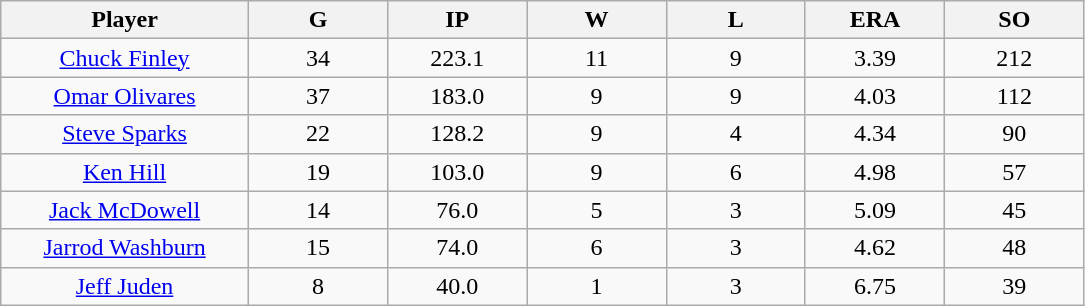<table class="wikitable sortable">
<tr>
<th bgcolor="#DDDDFF" width="16%">Player</th>
<th bgcolor="#DDDDFF" width="9%">G</th>
<th bgcolor="#DDDDFF" width="9%">IP</th>
<th bgcolor="#DDDDFF" width="9%">W</th>
<th bgcolor="#DDDDFF" width="9%">L</th>
<th bgcolor="#DDDDFF" width="9%">ERA</th>
<th bgcolor="#DDDDFF" width="9%">SO</th>
</tr>
<tr align=center>
<td><a href='#'>Chuck Finley</a></td>
<td>34</td>
<td>223.1</td>
<td>11</td>
<td>9</td>
<td>3.39</td>
<td>212</td>
</tr>
<tr align=center>
<td><a href='#'>Omar Olivares</a></td>
<td>37</td>
<td>183.0</td>
<td>9</td>
<td>9</td>
<td>4.03</td>
<td>112</td>
</tr>
<tr align=center>
<td><a href='#'>Steve Sparks</a></td>
<td>22</td>
<td>128.2</td>
<td>9</td>
<td>4</td>
<td>4.34</td>
<td>90</td>
</tr>
<tr align=center>
<td><a href='#'>Ken Hill</a></td>
<td>19</td>
<td>103.0</td>
<td>9</td>
<td>6</td>
<td>4.98</td>
<td>57</td>
</tr>
<tr align=center>
<td><a href='#'>Jack McDowell</a></td>
<td>14</td>
<td>76.0</td>
<td>5</td>
<td>3</td>
<td>5.09</td>
<td>45</td>
</tr>
<tr align=center>
<td><a href='#'>Jarrod Washburn</a></td>
<td>15</td>
<td>74.0</td>
<td>6</td>
<td>3</td>
<td>4.62</td>
<td>48</td>
</tr>
<tr align=center>
<td><a href='#'>Jeff Juden</a></td>
<td>8</td>
<td>40.0</td>
<td>1</td>
<td>3</td>
<td>6.75</td>
<td>39</td>
</tr>
</table>
